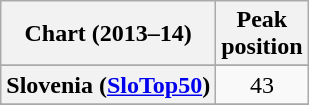<table class="wikitable sortable plainrowheaders">
<tr>
<th>Chart (2013–14)</th>
<th>Peak<br>position</th>
</tr>
<tr>
</tr>
<tr>
</tr>
<tr>
</tr>
<tr>
</tr>
<tr>
</tr>
<tr>
</tr>
<tr>
</tr>
<tr>
<th scope="row">Slovenia (<a href='#'>SloTop50</a>)</th>
<td align=center>43</td>
</tr>
<tr>
</tr>
<tr>
</tr>
<tr>
</tr>
</table>
